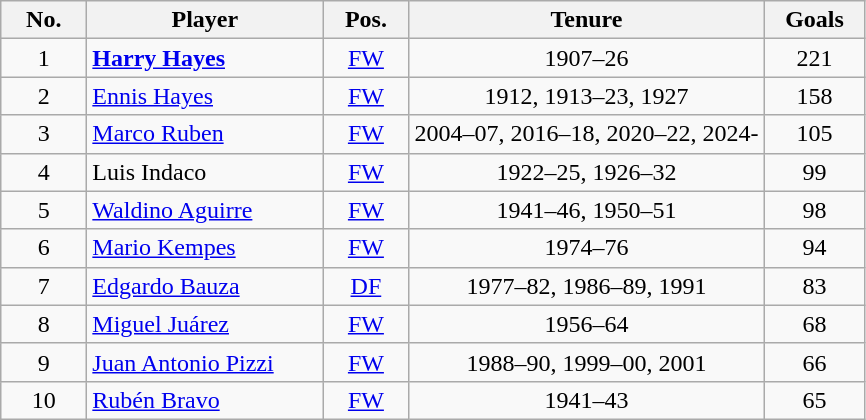<table class="wikitable sortable" style="text-align:center">
<tr>
<th width=50px>No.</th>
<th width=150px>Player</th>
<th width=50px>Pos.</th>
<th width= px>Tenure</th>
<th width=60px>Goals</th>
</tr>
<tr>
<td>1</td>
<td align=left> <strong><a href='#'>Harry Hayes</a></strong></td>
<td><a href='#'>FW</a></td>
<td>1907–26</td>
<td>221</td>
</tr>
<tr>
<td>2</td>
<td align=left> <a href='#'>Ennis Hayes</a></td>
<td><a href='#'>FW</a></td>
<td>1912, 1913–23, 1927</td>
<td>158</td>
</tr>
<tr>
<td>3</td>
<td align=left> <a href='#'>Marco Ruben</a></td>
<td><a href='#'>FW</a></td>
<td>2004–07, 2016–18, 2020–22, 2024-</td>
<td>105</td>
</tr>
<tr>
<td>4</td>
<td align=left> Luis Indaco</td>
<td><a href='#'>FW</a></td>
<td>1922–25, 1926–32</td>
<td>99</td>
</tr>
<tr>
<td>5</td>
<td align=left> <a href='#'>Waldino Aguirre</a></td>
<td><a href='#'>FW</a></td>
<td>1941–46, 1950–51</td>
<td>98</td>
</tr>
<tr>
<td>6</td>
<td align=left> <a href='#'>Mario Kempes</a></td>
<td><a href='#'>FW</a></td>
<td>1974–76</td>
<td>94</td>
</tr>
<tr>
<td>7</td>
<td align=left> <a href='#'>Edgardo Bauza</a></td>
<td><a href='#'>DF</a></td>
<td>1977–82, 1986–89, 1991</td>
<td>83</td>
</tr>
<tr>
<td>8</td>
<td align=left> <a href='#'>Miguel Juárez</a></td>
<td><a href='#'>FW</a></td>
<td>1956–64</td>
<td>68</td>
</tr>
<tr>
<td>9</td>
<td align=left> <a href='#'>Juan Antonio Pizzi</a></td>
<td><a href='#'>FW</a></td>
<td>1988–90, 1999–00, 2001</td>
<td>66</td>
</tr>
<tr>
<td>10</td>
<td align=left> <a href='#'>Rubén Bravo</a></td>
<td><a href='#'>FW</a></td>
<td>1941–43</td>
<td>65</td>
</tr>
</table>
